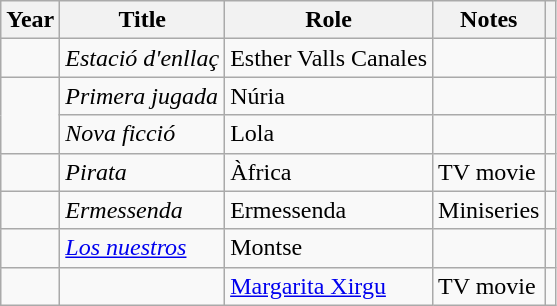<table class="wikitable sortable">
<tr>
<th>Year</th>
<th>Title</th>
<th>Role</th>
<th class = "unsortable">Notes</th>
<th class = "unsortable"></th>
</tr>
<tr>
<td></td>
<td><em>Estació d'enllaç</em></td>
<td>Esther Valls Canales</td>
<td></td>
<td></td>
</tr>
<tr>
<td rowspan = "2"></td>
<td><em>Primera jugada</em></td>
<td>Núria</td>
<td></td>
<td></td>
</tr>
<tr>
<td><em>Nova ficció</em></td>
<td>Lola</td>
<td></td>
<td></td>
</tr>
<tr>
<td></td>
<td><em>Pirata</em></td>
<td>Àfrica</td>
<td>TV movie</td>
<td></td>
</tr>
<tr>
<td></td>
<td><em>Ermessenda</em></td>
<td>Ermessenda</td>
<td>Miniseries</td>
<td></td>
</tr>
<tr>
<td></td>
<td><em><a href='#'>Los nuestros</a></em></td>
<td>Montse</td>
<td></td>
<td></td>
</tr>
<tr>
<td></td>
<td><em></em></td>
<td><a href='#'>Margarita Xirgu</a></td>
<td>TV movie</td>
<td></td>
</tr>
</table>
